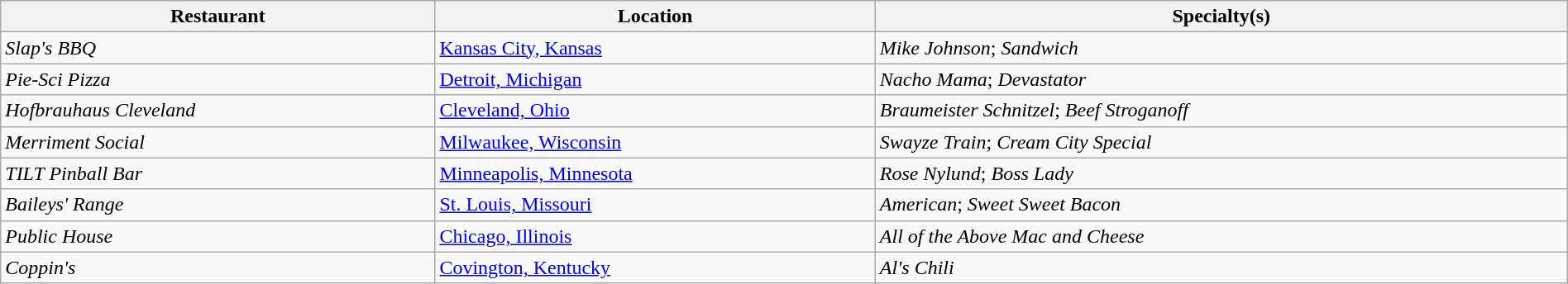<table class="wikitable" style="width:100%;">
<tr>
<th>Restaurant</th>
<th>Location</th>
<th>Specialty(s)</th>
</tr>
<tr>
<td><em>Slap's BBQ</em></td>
<td><a href='#'>Kansas City, Kansas</a></td>
<td><em>Mike Johnson</em>; <em>Sandwich</em></td>
</tr>
<tr>
<td><em>Pie-Sci Pizza</em></td>
<td><a href='#'>Detroit, Michigan</a></td>
<td><em>Nacho Mama</em>; <em>Devastator</em></td>
</tr>
<tr>
<td><em>Hofbrauhaus Cleveland</em></td>
<td><a href='#'>Cleveland, Ohio</a></td>
<td><em>Braumeister Schnitzel</em>; <em>Beef Stroganoff</em></td>
</tr>
<tr>
<td><em>Merriment Social</em></td>
<td><a href='#'>Milwaukee, Wisconsin</a></td>
<td><em>Swayze Train</em>; <em>Cream City Special</em></td>
</tr>
<tr>
<td><em>TILT Pinball Bar</em></td>
<td><a href='#'>Minneapolis, Minnesota</a></td>
<td><em>Rose Nylund</em>; <em>Boss Lady</em></td>
</tr>
<tr>
<td><em>Baileys' Range</em></td>
<td><a href='#'>St. Louis, Missouri</a></td>
<td><em>American</em>; <em>Sweet Sweet Bacon</em></td>
</tr>
<tr>
<td><em>Public House</em></td>
<td><a href='#'>Chicago, Illinois</a></td>
<td><em>All of the Above Mac and Cheese</em></td>
</tr>
<tr>
<td><em>Coppin's</em></td>
<td><a href='#'>Covington, Kentucky</a></td>
<td><em>Al's Chili</em></td>
</tr>
</table>
